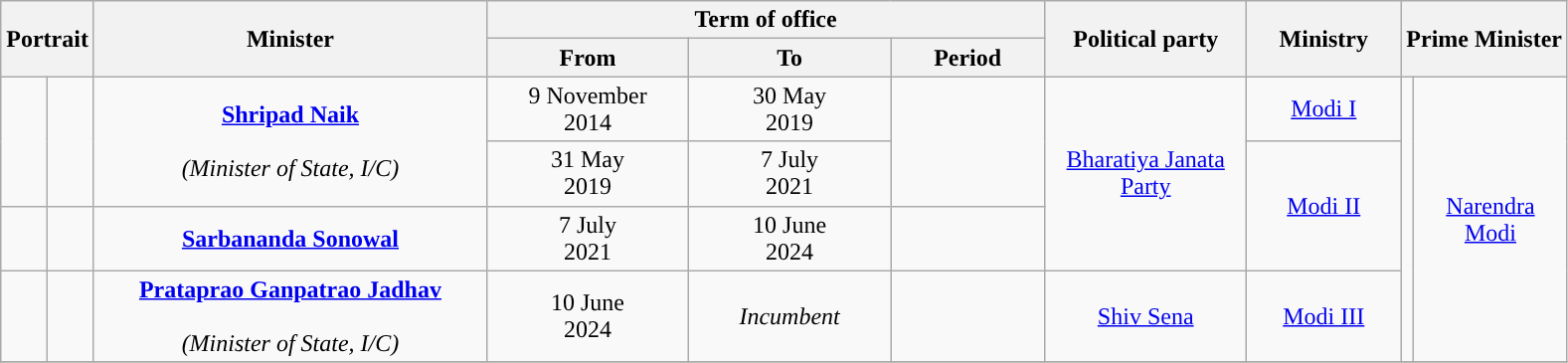<table class="wikitable" style="text-align:center">
<tr>
<th rowspan="2" colspan="2">Portrait</th>
<th rowspan="2" style="width:16em">Minister<br></th>
<th colspan="3">Term of office</th>
<th rowspan="2" style="width:8em">Political party</th>
<th rowspan="2" style="width:6em">Ministry</th>
<th rowspan="2" colspan="2">Prime Minister</th>
</tr>
<tr>
<th style="width:8em">From</th>
<th style="width:8em">To</th>
<th style="width:6em">Period</th>
</tr>
<tr>
<td rowspan="2"></td>
<td rowspan="2"></td>
<td rowspan="2"><strong><a href='#'>Shripad Naik</a></strong><br><br><em>(Minister of State, I/C)</em></td>
<td>9 November<br>2014</td>
<td>30 May<br>2019</td>
<td rowspan="2"><strong></strong></td>
<td rowspan="3"><a href='#'>Bharatiya Janata Party</a></td>
<td><a href='#'>Modi I</a></td>
<td rowspan="4"></td>
<td rowspan="4" style="width:6em"><a href='#'>Narendra Modi</a></td>
</tr>
<tr>
<td>31 May<br>2019</td>
<td>7 July<br>2021</td>
<td rowspan="2"><a href='#'>Modi II</a></td>
</tr>
<tr>
<td></td>
<td></td>
<td><strong><a href='#'>Sarbananda Sonowal</a></strong><br></td>
<td>7 July<br>2021</td>
<td>10 June<br>2024</td>
<td><strong></strong></td>
</tr>
<tr>
<td></td>
<td></td>
<td><strong><a href='#'>Prataprao Ganpatrao Jadhav</a></strong><br><br><em>(Minister of State, I/C)</em></td>
<td>10 June<br>2024</td>
<td><em>Incumbent</em></td>
<td><strong></strong></td>
<td><a href='#'>Shiv Sena</a></td>
<td><a href='#'>Modi III</a></td>
</tr>
<tr>
</tr>
</table>
